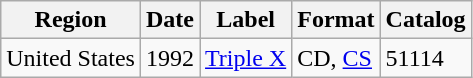<table class="wikitable">
<tr>
<th>Region</th>
<th>Date</th>
<th>Label</th>
<th>Format</th>
<th>Catalog</th>
</tr>
<tr>
<td>United States</td>
<td>1992</td>
<td><a href='#'>Triple X</a></td>
<td>CD, <a href='#'>CS</a></td>
<td>51114</td>
</tr>
</table>
